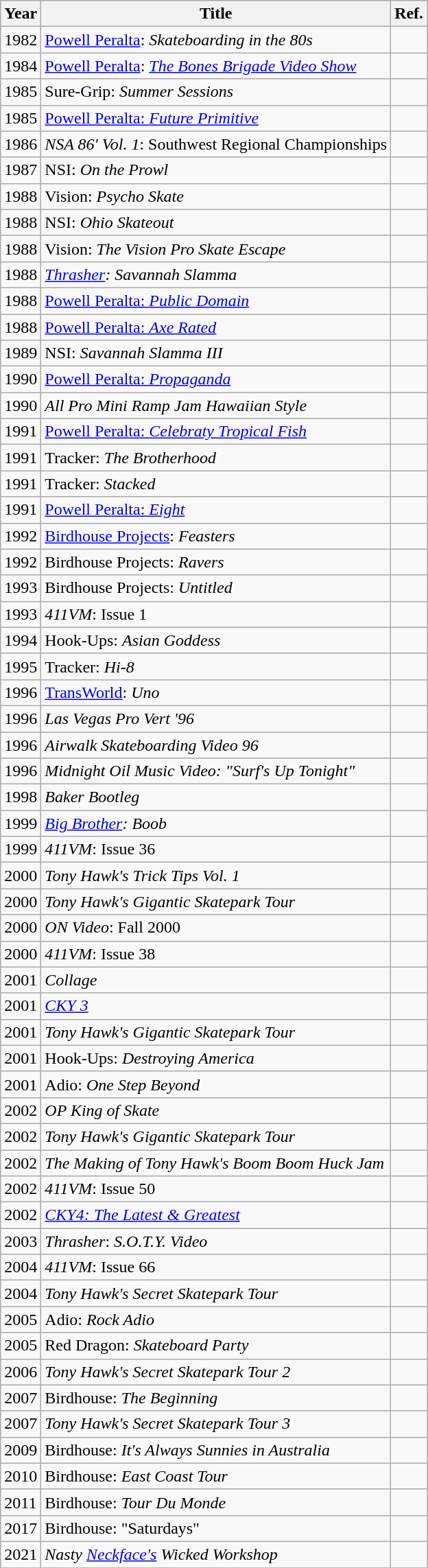<table class="wikitable">
<tr>
<th>Year</th>
<th>Title</th>
<th>Ref.</th>
</tr>
<tr>
<td>1982</td>
<td><a href='#'>Powell Peralta</a>: <em>Skateboarding in the 80s</em></td>
<td></td>
</tr>
<tr>
<td>1984</td>
<td><a href='#'>Powell Peralta</a>: <a href='#'><em>The Bones Brigade Video Show</em></a></td>
<td></td>
</tr>
<tr>
<td>1985</td>
<td>Sure-Grip: <em>Summer Sessions</em></td>
<td></td>
</tr>
<tr>
<td>1985</td>
<td><a href='#'>Powell Peralta: <em>Future Primitive</em></a></td>
<td></td>
</tr>
<tr>
<td>1986</td>
<td><em>NSA 86' Vol. 1</em>: Southwest Regional Championships</td>
<td></td>
</tr>
<tr>
<td>1987</td>
<td>NSI: <em>On the Prowl</em></td>
<td></td>
</tr>
<tr>
<td>1988</td>
<td>Vision: <em>Psycho Skate</em></td>
<td></td>
</tr>
<tr>
<td>1988</td>
<td>NSI: <em>Ohio Skateout</em></td>
<td></td>
</tr>
<tr>
<td>1988</td>
<td>Vision: <em>The Vision Pro Skate Escape</em></td>
<td></td>
</tr>
<tr>
<td>1988</td>
<td><em><a href='#'>Thrasher</a>:</em> <em>Savannah Slamma</em></td>
<td></td>
</tr>
<tr>
<td>1988</td>
<td><a href='#'>Powell Peralta: <em>Public Domain</em></a></td>
<td></td>
</tr>
<tr>
<td>1988</td>
<td><a href='#'>Powell Peralta: <em>Axe Rated</em></a></td>
<td></td>
</tr>
<tr>
<td>1989</td>
<td>NSI: <em>Savannah Slamma III</em></td>
<td></td>
</tr>
<tr>
<td>1990</td>
<td><a href='#'>Powell Peralta: <em>Propaganda</em></a></td>
<td></td>
</tr>
<tr>
<td>1990</td>
<td><em>All Pro Mini Ramp Jam Hawaiian Style</em></td>
<td></td>
</tr>
<tr>
<td>1991</td>
<td><a href='#'>Powell Peralta: <em>Celebraty Tropical Fish</em></a></td>
<td></td>
</tr>
<tr>
<td>1991</td>
<td>Tracker: <em>The Brotherhood</em></td>
<td></td>
</tr>
<tr>
<td>1991</td>
<td>Tracker: <em>Stacked</em></td>
<td></td>
</tr>
<tr>
<td>1991</td>
<td><a href='#'>Powell Peralta: <em>Eight</em></a></td>
<td></td>
</tr>
<tr>
<td>1992</td>
<td><a href='#'>Birdhouse Projects</a>: <em>Feasters</em></td>
<td></td>
</tr>
<tr>
<td>1992</td>
<td>Birdhouse Projects: <em>Ravers</em></td>
<td></td>
</tr>
<tr>
<td>1993</td>
<td>Birdhouse Projects: <em>Untitled</em></td>
<td></td>
</tr>
<tr>
<td>1993</td>
<td><em>411VM</em>: Issue 1</td>
<td></td>
</tr>
<tr>
<td>1994</td>
<td>Hook-Ups: <em>Asian Goddess</em></td>
<td></td>
</tr>
<tr>
<td>1995</td>
<td>Tracker: <em>Hi-8</em></td>
<td></td>
</tr>
<tr>
<td>1996</td>
<td><a href='#'>TransWorld</a>: <em>Uno</em></td>
<td></td>
</tr>
<tr>
<td>1996</td>
<td><em>Las Vegas Pro Vert '96</em></td>
<td></td>
</tr>
<tr>
<td>1996</td>
<td><em>Airwalk Skateboarding Video 96</em></td>
<td></td>
</tr>
<tr>
<td>1996</td>
<td><em>Midnight Oil Music Video: "Surf's Up Tonight"</em></td>
<td></td>
</tr>
<tr>
<td>1998</td>
<td><em>Baker Bootleg</em></td>
<td></td>
</tr>
<tr>
<td>1999</td>
<td><em><a href='#'>Big Brother</a>: Boob</em></td>
<td></td>
</tr>
<tr>
<td>1999</td>
<td><em>411VM</em>: Issue 36</td>
<td></td>
</tr>
<tr>
<td>2000</td>
<td><em>Tony Hawk's Trick Tips Vol. 1</em></td>
<td></td>
</tr>
<tr>
<td>2000</td>
<td><em>Tony Hawk's Gigantic Skatepark Tour</em></td>
<td></td>
</tr>
<tr>
<td>2000</td>
<td><em>ON Video</em>: Fall 2000</td>
<td></td>
</tr>
<tr>
<td>2000</td>
<td><em>411VM</em>: Issue 38</td>
<td></td>
</tr>
<tr>
<td>2001</td>
<td><em>Collage</em></td>
<td></td>
</tr>
<tr>
<td>2001</td>
<td><em><a href='#'>CKY 3</a></em></td>
<td></td>
</tr>
<tr>
<td>2001</td>
<td><em>Tony Hawk's Gigantic Skatepark Tour</em></td>
<td></td>
</tr>
<tr>
<td>2001</td>
<td>Hook-Ups: <em>Destroying America</em></td>
<td></td>
</tr>
<tr>
<td>2001</td>
<td>Adio: <em>One Step Beyond</em></td>
<td></td>
</tr>
<tr>
<td>2002</td>
<td><em>OP King of Skate</em></td>
<td></td>
</tr>
<tr>
<td>2002</td>
<td><em>Tony Hawk's Gigantic Skatepark Tour</em></td>
<td></td>
</tr>
<tr>
<td>2002</td>
<td><em>The Making of Tony Hawk's Boom Boom Huck Jam</em></td>
<td></td>
</tr>
<tr>
<td>2002</td>
<td><em>411VM</em>: Issue 50</td>
<td></td>
</tr>
<tr>
<td>2002</td>
<td><em><a href='#'>CKY4: The Latest & Greatest</a></em></td>
<td></td>
</tr>
<tr>
<td>2003</td>
<td><em>Thrasher</em>: <em>S.O.T.Y. Video</em></td>
<td></td>
</tr>
<tr>
<td>2004</td>
<td><em>411VM</em>: Issue 66</td>
<td></td>
</tr>
<tr>
<td>2004</td>
<td><em>Tony Hawk's Secret Skatepark Tour</em></td>
<td></td>
</tr>
<tr>
<td>2005</td>
<td>Adio: <em>Rock Adio</em></td>
<td></td>
</tr>
<tr>
<td>2005</td>
<td>Red Dragon: <em>Skateboard Party</em></td>
<td></td>
</tr>
<tr>
<td>2006</td>
<td><em>Tony Hawk's Secret Skatepark Tour 2</em></td>
<td></td>
</tr>
<tr>
<td>2007</td>
<td>Birdhouse: <em>The Beginning</em></td>
<td></td>
</tr>
<tr>
<td>2007</td>
<td><em>Tony Hawk's Secret Skatepark Tour 3</em></td>
<td></td>
</tr>
<tr>
<td>2009</td>
<td>Birdhouse: <em>It's Always Sunnies in Australia</em></td>
<td></td>
</tr>
<tr>
<td>2010</td>
<td>Birdhouse: <em>East Coast Tour</em></td>
<td></td>
</tr>
<tr>
<td>2011</td>
<td>Birdhouse: <em>Tour Du Monde</em></td>
<td></td>
</tr>
<tr>
<td>2017</td>
<td>Birdhouse: "Saturdays"</td>
<td></td>
</tr>
<tr>
<td>2021</td>
<td><em>Nasty <a href='#'>Neckface's</a> Wicked Workshop</em></td>
<td></td>
</tr>
<tr>
</tr>
</table>
